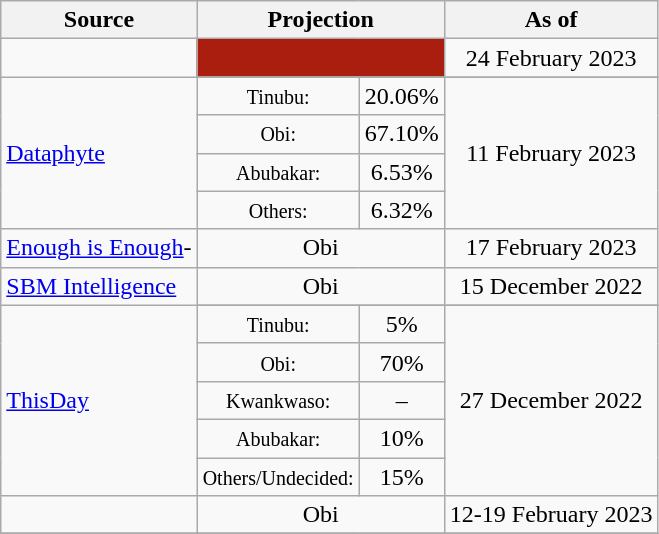<table class="wikitable" style="text-align:center">
<tr>
<th>Source</th>
<th colspan=2>Projection</th>
<th>As of</th>
</tr>
<tr>
<td align="left"></td>
<td colspan=2 bgcolor=#a91e0e></td>
<td>24 February 2023</td>
</tr>
<tr>
<td rowspan=5 align="left"><a href='#'>Dataphyte</a></td>
</tr>
<tr>
<td><small>Tinubu:</small></td>
<td>20.06%</td>
<td rowspan=4>11 February 2023</td>
</tr>
<tr>
<td><small>Obi:</small></td>
<td>67.10%</td>
</tr>
<tr>
<td><small>Abubakar:</small></td>
<td>6.53%</td>
</tr>
<tr>
<td><small>Others:</small></td>
<td>6.32%</td>
</tr>
<tr>
<td align="left"><a href='#'>Enough is Enough</a>-<br></td>
<td colspan=2 >Obi</td>
<td>17 February 2023</td>
</tr>
<tr>
<td align="left"><a href='#'>SBM Intelligence</a></td>
<td colspan=2 >Obi</td>
<td>15 December 2022</td>
</tr>
<tr>
<td rowspan=6 align="left"><a href='#'>ThisDay</a></td>
</tr>
<tr>
<td><small>Tinubu:</small></td>
<td>5%</td>
<td rowspan=5>27 December 2022</td>
</tr>
<tr>
<td><small>Obi:</small></td>
<td>70%</td>
</tr>
<tr>
<td><small>Kwankwaso:</small></td>
<td>–</td>
</tr>
<tr>
<td><small>Abubakar:</small></td>
<td>10%</td>
</tr>
<tr>
<td><small>Others/Undecided:</small></td>
<td>15%</td>
</tr>
<tr>
<td align="left"></td>
<td colspan=2 >Obi</td>
<td>12-19 February 2023</td>
</tr>
<tr>
</tr>
</table>
